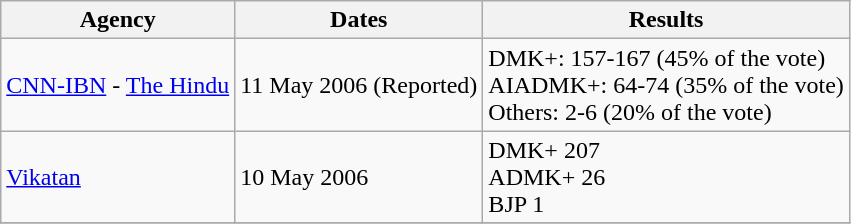<table class="wikitable">
<tr>
<th>Agency</th>
<th>Dates</th>
<th>Results</th>
</tr>
<tr>
<td><a href='#'>CNN-IBN</a> - <a href='#'>The Hindu</a></td>
<td>11 May 2006 (Reported)</td>
<td>DMK+: 157-167 (45% of the vote)<br> AIADMK+: 64-74 (35% of the vote)<br>  Others: 2-6 (20% of the vote) </td>
</tr>
<tr>
<td><a href='#'>Vikatan</a></td>
<td>10 May 2006</td>
<td>DMK+  207<br>ADMK+ 26<br>BJP 1</td>
</tr>
<tr>
</tr>
</table>
